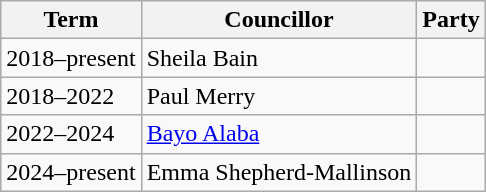<table class="wikitable">
<tr>
<th>Term</th>
<th>Councillor</th>
<th colspan=2>Party</th>
</tr>
<tr>
<td>2018–present</td>
<td>Sheila Bain</td>
<td></td>
</tr>
<tr>
<td>2018–2022</td>
<td>Paul Merry</td>
<td></td>
</tr>
<tr>
<td>2022–2024</td>
<td><a href='#'>Bayo Alaba</a></td>
<td></td>
</tr>
<tr>
<td>2024–present</td>
<td>Emma Shepherd-Mallinson</td>
<td></td>
</tr>
</table>
